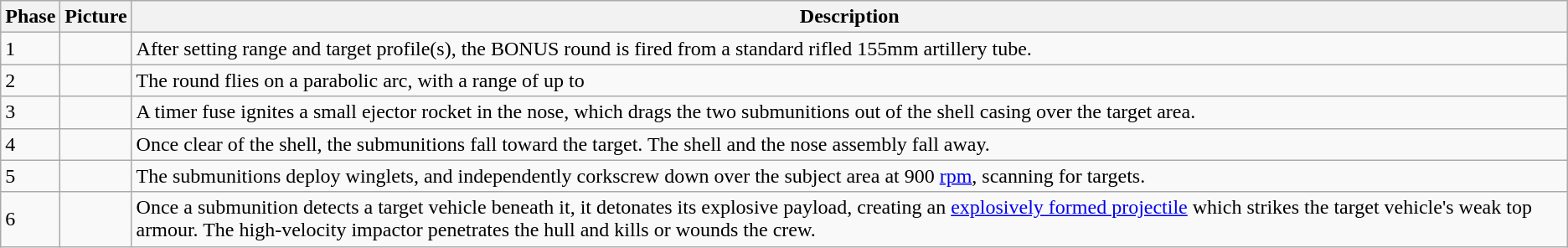<table class='wikitable'>
<tr>
<th>Phase</th>
<th>Picture</th>
<th>Description</th>
</tr>
<tr>
<td>1</td>
<td></td>
<td>After setting range and target profile(s), the BONUS round is fired from a standard rifled 155mm artillery tube.</td>
</tr>
<tr>
<td>2</td>
<td></td>
<td>The round flies on a parabolic arc, with a range of up to </td>
</tr>
<tr>
<td>3</td>
<td></td>
<td>A timer fuse ignites a small ejector rocket in the nose, which drags the two submunitions out of the shell casing over the target area.</td>
</tr>
<tr>
<td>4</td>
<td></td>
<td>Once clear of the shell, the submunitions fall toward the target. The shell and the nose assembly fall away.</td>
</tr>
<tr>
<td>5</td>
<td></td>
<td>The submunitions deploy winglets, and independently corkscrew down over the subject area at 900 <a href='#'>rpm</a>, scanning for targets.</td>
</tr>
<tr>
<td>6</td>
<td></td>
<td>Once a submunition detects a target vehicle beneath it, it detonates its explosive payload, creating an <a href='#'>explosively formed projectile</a> which strikes the target vehicle's weak top armour. The high-velocity impactor penetrates the hull and kills or wounds the crew.</td>
</tr>
</table>
